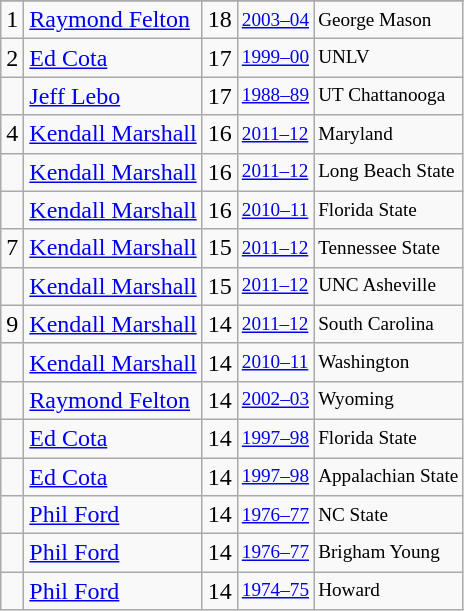<table class="wikitable">
<tr>
</tr>
<tr>
<td>1</td>
<td><a href='#'>Raymond Felton</a></td>
<td>18</td>
<td style="font-size:80%;"><a href='#'>2003–04</a></td>
<td style="font-size:80%;">George Mason</td>
</tr>
<tr>
<td>2</td>
<td><a href='#'>Ed Cota</a></td>
<td>17</td>
<td style="font-size:80%;"><a href='#'>1999–00</a></td>
<td style="font-size:80%;">UNLV</td>
</tr>
<tr>
<td></td>
<td><a href='#'>Jeff Lebo</a></td>
<td>17</td>
<td style="font-size:80%;"><a href='#'>1988–89</a></td>
<td style="font-size:80%;">UT Chattanooga</td>
</tr>
<tr>
<td>4</td>
<td><a href='#'>Kendall Marshall</a></td>
<td>16</td>
<td style="font-size:80%;"><a href='#'>2011–12</a></td>
<td style="font-size:80%;">Maryland</td>
</tr>
<tr>
<td></td>
<td><a href='#'>Kendall Marshall</a></td>
<td>16</td>
<td style="font-size:80%;"><a href='#'>2011–12</a></td>
<td style="font-size:80%;">Long Beach State</td>
</tr>
<tr>
<td></td>
<td><a href='#'>Kendall Marshall</a></td>
<td>16</td>
<td style="font-size:80%;"><a href='#'>2010–11</a></td>
<td style="font-size:80%;">Florida State</td>
</tr>
<tr>
<td>7</td>
<td><a href='#'>Kendall Marshall</a></td>
<td>15</td>
<td style="font-size:80%;"><a href='#'>2011–12</a></td>
<td style="font-size:80%;">Tennessee State</td>
</tr>
<tr>
<td></td>
<td><a href='#'>Kendall Marshall</a></td>
<td>15</td>
<td style="font-size:80%;"><a href='#'>2011–12</a></td>
<td style="font-size:80%;">UNC Asheville</td>
</tr>
<tr>
<td>9</td>
<td><a href='#'>Kendall Marshall</a></td>
<td>14</td>
<td style="font-size:80%;"><a href='#'>2011–12</a></td>
<td style="font-size:80%;">South Carolina</td>
</tr>
<tr>
<td></td>
<td><a href='#'>Kendall Marshall</a></td>
<td>14</td>
<td style="font-size:80%;"><a href='#'>2010–11</a></td>
<td style="font-size:80%;">Washington</td>
</tr>
<tr>
<td></td>
<td><a href='#'>Raymond Felton</a></td>
<td>14</td>
<td style="font-size:80%;"><a href='#'>2002–03</a></td>
<td style="font-size:80%;">Wyoming</td>
</tr>
<tr>
<td></td>
<td><a href='#'>Ed Cota</a></td>
<td>14</td>
<td style="font-size:80%;"><a href='#'>1997–98</a></td>
<td style="font-size:80%;">Florida State</td>
</tr>
<tr>
<td></td>
<td><a href='#'>Ed Cota</a></td>
<td>14</td>
<td style="font-size:80%;"><a href='#'>1997–98</a></td>
<td style="font-size:80%;">Appalachian State</td>
</tr>
<tr>
<td></td>
<td><a href='#'>Phil Ford</a></td>
<td>14</td>
<td style="font-size:80%;"><a href='#'>1976–77</a></td>
<td style="font-size:80%;">NC State</td>
</tr>
<tr>
<td></td>
<td><a href='#'>Phil Ford</a></td>
<td>14</td>
<td style="font-size:80%;"><a href='#'>1976–77</a></td>
<td style="font-size:80%;">Brigham Young</td>
</tr>
<tr>
<td></td>
<td><a href='#'>Phil Ford</a></td>
<td>14</td>
<td style="font-size:80%;"><a href='#'>1974–75</a></td>
<td style="font-size:80%;">Howard</td>
</tr>
</table>
